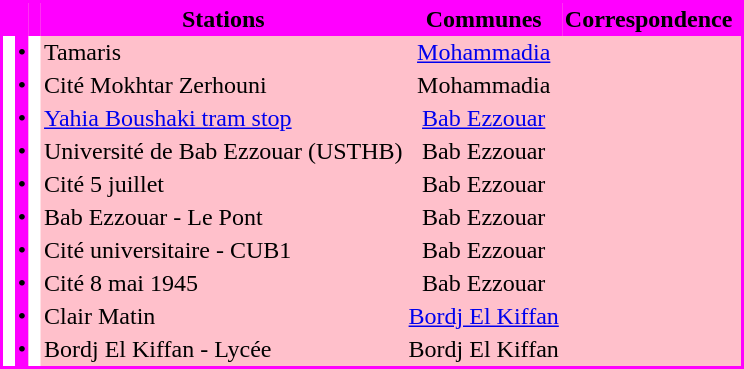<table cellspacing=0 cellpadding=2 border="0" style="margin:1em auto; border: 2px solid magenta; background-color:pink; text-align:center;">
<tr bgcolor="magenta">
<th></th>
<th> </th>
<th> </th>
<th>Stations</th>
<th>Communes</th>
<th>Correspondence</th>
<th></th>
</tr>
<tr>
<td bgcolor="#ffffff"> </td>
<td bgcolor=magenta>•</td>
<td bgcolor="#ffffff"> </td>
<td align=left>Tamaris</td>
<td><a href='#'>Mohammadia</a></td>
</tr>
<tr>
<td bgcolor="#ffffff"> </td>
<td bgcolor=magenta>•</td>
<td bgcolor="#ffffff"> </td>
<td align=left>Cité Mokhtar Zerhouni</td>
<td>Mohammadia</td>
</tr>
<tr>
<td bgcolor="#ffffff"> </td>
<td bgcolor=magenta>•</td>
<td bgcolor="#ffffff"> </td>
<td align=left><a href='#'>Yahia Boushaki tram stop</a></td>
<td><a href='#'>Bab Ezzouar</a></td>
</tr>
<tr>
<td bgcolor="#ffffff"> </td>
<td bgcolor=magenta>•</td>
<td bgcolor="#ffffff"> </td>
<td align=left>Université de Bab Ezzouar (USTHB)</td>
<td>Bab Ezzouar</td>
</tr>
<tr>
<td bgcolor="#ffffff"> </td>
<td bgcolor=magenta>•</td>
<td bgcolor="#ffffff"> </td>
<td align=left>Cité 5 juillet</td>
<td>Bab Ezzouar</td>
</tr>
<tr>
<td bgcolor="#ffffff"> </td>
<td bgcolor=magenta>•</td>
<td bgcolor="#ffffff"> </td>
<td align=left>Bab Ezzouar - Le Pont</td>
<td>Bab Ezzouar</td>
</tr>
<tr>
<td bgcolor="#ffffff"> </td>
<td bgcolor=magenta>•</td>
<td bgcolor="#ffffff"> </td>
<td align=left>Cité universitaire - CUB1</td>
<td>Bab Ezzouar</td>
</tr>
<tr>
<td bgcolor="#ffffff"> </td>
<td bgcolor=magenta>•</td>
<td bgcolor="#ffffff"> </td>
<td align=left>Cité 8 mai 1945</td>
<td>Bab Ezzouar</td>
</tr>
<tr>
<td bgcolor="#ffffff"> </td>
<td bgcolor=magenta>•</td>
<td bgcolor="#ffffff"> </td>
<td align=left>Clair Matin</td>
<td><a href='#'>Bordj El Kiffan</a></td>
</tr>
<tr>
<td bgcolor="#ffffff"> </td>
<td bgcolor=magenta>•</td>
<td bgcolor="#ffffff"> </td>
<td align=left>Bordj El Kiffan - Lycée</td>
<td>Bordj El Kiffan</td>
</tr>
</table>
